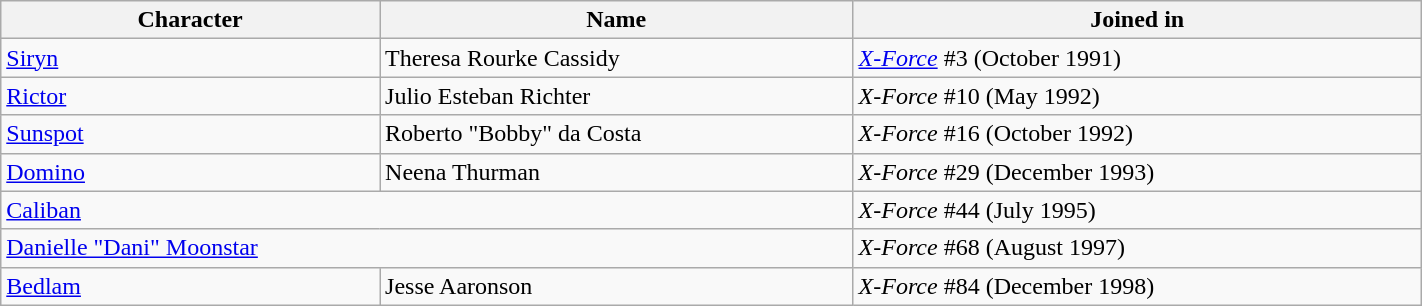<table class="wikitable sortable" style="width:75%;">
<tr>
<th style="width:20%;">Character</th>
<th style="width:25%;">Name</th>
<th style="width:30%;">Joined in</th>
</tr>
<tr>
<td><a href='#'>Siryn</a></td>
<td>Theresa Rourke Cassidy</td>
<td><em><a href='#'>X-Force</a></em> #3 (October 1991)</td>
</tr>
<tr>
<td><a href='#'>Rictor</a></td>
<td>Julio Esteban Richter</td>
<td><em>X-Force</em> #10 (May 1992)</td>
</tr>
<tr>
<td><a href='#'>Sunspot</a></td>
<td>Roberto "Bobby" da Costa</td>
<td><em>X-Force</em> #16 (October 1992)</td>
</tr>
<tr>
<td><a href='#'>Domino</a></td>
<td>Neena Thurman</td>
<td><em>X-Force</em> #29 (December 1993)</td>
</tr>
<tr>
<td colspan=2><a href='#'>Caliban</a></td>
<td><em>X-Force</em> #44 (July 1995)</td>
</tr>
<tr>
<td colspan=2><a href='#'>Danielle "Dani" Moonstar</a></td>
<td><em>X-Force</em> #68 (August 1997)</td>
</tr>
<tr>
<td><a href='#'>Bedlam</a></td>
<td>Jesse Aaronson</td>
<td><em>X-Force</em> #84 (December 1998)</td>
</tr>
</table>
